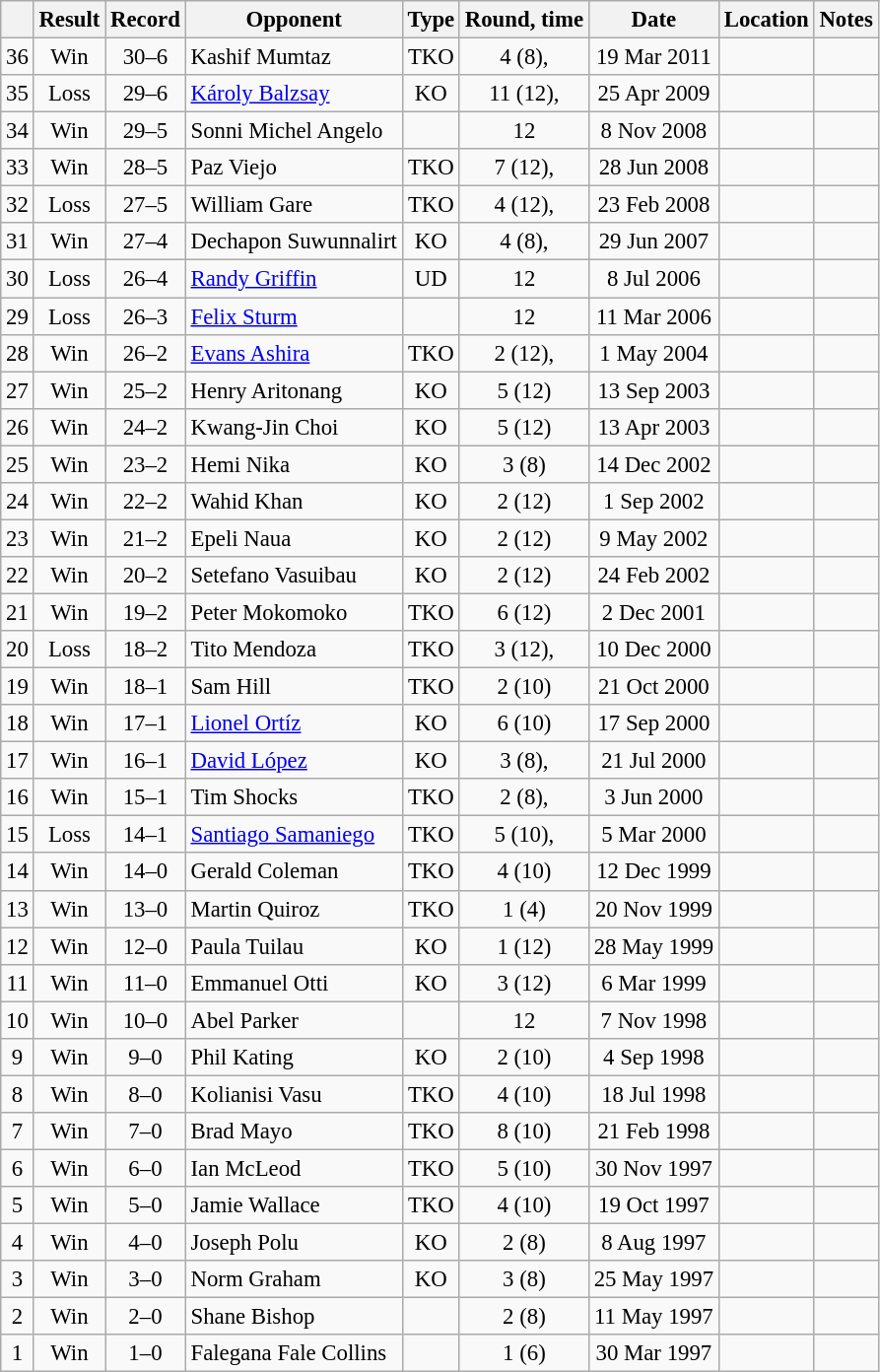<table class="wikitable" style="text-align:center; font-size:95%">
<tr>
<th></th>
<th>Result</th>
<th>Record</th>
<th>Opponent</th>
<th>Type</th>
<th>Round, time</th>
<th>Date</th>
<th>Location</th>
<th>Notes</th>
</tr>
<tr>
<td>36</td>
<td>Win</td>
<td>30–6</td>
<td style="text-align:left;"> Kashif Mumtaz</td>
<td>TKO</td>
<td>4 (8), </td>
<td>19 Mar 2011</td>
<td style="text-align:left;"> </td>
<td></td>
</tr>
<tr>
<td>35</td>
<td>Loss</td>
<td>29–6</td>
<td style="text-align:left;"> <a href='#'>Károly Balzsay</a></td>
<td>KO</td>
<td>11 (12), </td>
<td>25 Apr 2009</td>
<td style="text-align:left;"> </td>
<td style="text-align:left;"></td>
</tr>
<tr>
<td>34</td>
<td>Win</td>
<td>29–5</td>
<td style="text-align:left;"> Sonni Michel Angelo</td>
<td></td>
<td>12</td>
<td>8 Nov 2008</td>
<td style="text-align:left;"> </td>
<td style="text-align:left;"></td>
</tr>
<tr>
<td>33</td>
<td>Win</td>
<td>28–5</td>
<td style="text-align:left;"> Paz Viejo</td>
<td>TKO</td>
<td>7 (12), </td>
<td>28 Jun 2008</td>
<td style="text-align:left;"> </td>
<td style="text-align:left;"></td>
</tr>
<tr>
<td>32</td>
<td>Loss</td>
<td>27–5</td>
<td style="text-align:left;"> William Gare</td>
<td>TKO</td>
<td>4 (12), </td>
<td>23 Feb 2008</td>
<td style="text-align:left;"> </td>
<td style="text-align:left;"></td>
</tr>
<tr>
<td>31</td>
<td>Win</td>
<td>27–4</td>
<td style="text-align:left;"> Dechapon Suwunnalirt</td>
<td>KO</td>
<td>4 (8), </td>
<td>29 Jun 2007</td>
<td style="text-align:left;"> </td>
<td></td>
</tr>
<tr>
<td>30</td>
<td>Loss</td>
<td>26–4</td>
<td style="text-align:left;"> <a href='#'>Randy Griffin</a></td>
<td>UD</td>
<td>12</td>
<td>8 Jul 2006</td>
<td style="text-align:left;"> </td>
<td></td>
</tr>
<tr>
<td>29</td>
<td>Loss</td>
<td>26–3</td>
<td style="text-align:left;"> <a href='#'>Felix Sturm</a></td>
<td></td>
<td>12</td>
<td>11 Mar 2006</td>
<td style="text-align:left;"> </td>
<td style="text-align:left;"></td>
</tr>
<tr>
<td>28</td>
<td>Win</td>
<td>26–2</td>
<td style="text-align:left;"> <a href='#'>Evans Ashira</a></td>
<td>TKO</td>
<td>2 (12), </td>
<td>1 May 2004</td>
<td style="text-align:left;"> </td>
<td style="text-align:left;"></td>
</tr>
<tr>
<td>27</td>
<td>Win</td>
<td>25–2</td>
<td style="text-align:left;"> Henry Aritonang</td>
<td>KO</td>
<td>5 (12)</td>
<td>13 Sep 2003</td>
<td style="text-align:left;"> </td>
<td style="text-align:left;"></td>
</tr>
<tr>
<td>26</td>
<td>Win</td>
<td>24–2</td>
<td style="text-align:left;"> Kwang-Jin Choi</td>
<td>KO</td>
<td>5 (12)</td>
<td>13 Apr 2003</td>
<td style="text-align:left;"> </td>
<td style="text-align:left;"></td>
</tr>
<tr>
<td>25</td>
<td>Win</td>
<td>23–2</td>
<td style="text-align:left;"> Hemi Nika</td>
<td>KO</td>
<td>3 (8)</td>
<td>14 Dec 2002</td>
<td style="text-align:left;"> </td>
<td></td>
</tr>
<tr>
<td>24</td>
<td>Win</td>
<td>22–2</td>
<td style="text-align:left;"> Wahid Khan</td>
<td>KO</td>
<td>2 (12)</td>
<td>1 Sep 2002</td>
<td style="text-align:left;"> </td>
<td style="text-align:left;"></td>
</tr>
<tr>
<td>23</td>
<td>Win</td>
<td>21–2</td>
<td style="text-align:left;"> Epeli Naua</td>
<td>KO</td>
<td>2 (12)</td>
<td>9 May 2002</td>
<td style="text-align:left;"> </td>
<td style="text-align:left;"></td>
</tr>
<tr>
<td>22</td>
<td>Win</td>
<td>20–2</td>
<td style="text-align:left;"> Setefano Vasuibau</td>
<td>KO</td>
<td>2 (12)</td>
<td>24 Feb 2002</td>
<td style="text-align:left;"> </td>
<td style="text-align:left;"></td>
</tr>
<tr>
<td>21</td>
<td>Win</td>
<td>19–2</td>
<td style="text-align:left;"> Peter Mokomoko</td>
<td>TKO</td>
<td>6 (12)</td>
<td>2 Dec 2001</td>
<td style="text-align:left;"> </td>
<td style="text-align:left;"></td>
</tr>
<tr>
<td>20</td>
<td>Loss</td>
<td>18–2</td>
<td style="text-align:left;"> Tito Mendoza</td>
<td>TKO</td>
<td>3 (12), </td>
<td>10 Dec 2000</td>
<td style="text-align:left;"> </td>
<td style="text-align:left;"></td>
</tr>
<tr>
<td>19</td>
<td>Win</td>
<td>18–1</td>
<td style="text-align:left;"> Sam Hill</td>
<td>TKO</td>
<td>2 (10)</td>
<td>21 Oct 2000</td>
<td style="text-align:left;"> </td>
<td></td>
</tr>
<tr>
<td>18</td>
<td>Win</td>
<td>17–1</td>
<td style="text-align:left;"> <a href='#'>Lionel Ortíz</a></td>
<td>KO</td>
<td>6 (10)</td>
<td>17 Sep 2000</td>
<td style="text-align:left;"> </td>
<td></td>
</tr>
<tr>
<td>17</td>
<td>Win</td>
<td>16–1</td>
<td style="text-align:left;"> <a href='#'>David López</a></td>
<td>KO</td>
<td>3 (8), </td>
<td>21 Jul 2000</td>
<td style="text-align:left;"> </td>
<td></td>
</tr>
<tr>
<td>16</td>
<td>Win</td>
<td>15–1</td>
<td style="text-align:left;"> Tim Shocks</td>
<td>TKO</td>
<td>2 (8), </td>
<td>3 Jun 2000</td>
<td style="text-align:left;"> </td>
<td></td>
</tr>
<tr>
<td>15</td>
<td>Loss</td>
<td>14–1</td>
<td style="text-align:left;"> <a href='#'>Santiago Samaniego</a></td>
<td>TKO</td>
<td>5 (10), </td>
<td>5 Mar 2000</td>
<td style="text-align:left;"> </td>
<td></td>
</tr>
<tr>
<td>14</td>
<td>Win</td>
<td>14–0</td>
<td style="text-align:left;"> Gerald Coleman</td>
<td>TKO</td>
<td>4 (10)</td>
<td>12 Dec 1999</td>
<td style="text-align:left;"> </td>
<td></td>
</tr>
<tr>
<td>13</td>
<td>Win</td>
<td>13–0</td>
<td style="text-align:left;"> Martin Quiroz</td>
<td>TKO</td>
<td>1 (4)</td>
<td>20 Nov 1999</td>
<td style="text-align:left;"> </td>
<td></td>
</tr>
<tr>
<td>12</td>
<td>Win</td>
<td>12–0</td>
<td style="text-align:left;"> Paula Tuilau</td>
<td>KO</td>
<td>1 (12)</td>
<td>28 May 1999</td>
<td style="text-align:left;"> </td>
<td style="text-align:left;"></td>
</tr>
<tr>
<td>11</td>
<td>Win</td>
<td>11–0</td>
<td style="text-align:left;"> Emmanuel Otti</td>
<td>KO</td>
<td>3 (12)</td>
<td>6 Mar 1999</td>
<td style="text-align:left;"> </td>
<td style="text-align:left;"></td>
</tr>
<tr>
<td>10</td>
<td>Win</td>
<td>10–0</td>
<td style="text-align:left;"> Abel Parker</td>
<td></td>
<td>12</td>
<td>7 Nov 1998</td>
<td style="text-align:left;"> </td>
<td style="text-align:left;"></td>
</tr>
<tr>
<td>9</td>
<td>Win</td>
<td>9–0</td>
<td style="text-align:left;"> Phil Kating</td>
<td>KO</td>
<td>2 (10)</td>
<td>4 Sep 1998</td>
<td style="text-align:left;"> </td>
<td></td>
</tr>
<tr>
<td>8</td>
<td>Win</td>
<td>8–0</td>
<td style="text-align:left;"> Kolianisi Vasu</td>
<td>TKO</td>
<td>4 (10)</td>
<td>18 Jul 1998</td>
<td style="text-align:left;"> </td>
<td></td>
</tr>
<tr>
<td>7</td>
<td>Win</td>
<td>7–0</td>
<td style="text-align:left;"> Brad Mayo</td>
<td>TKO</td>
<td>8 (10)</td>
<td>21 Feb 1998</td>
<td style="text-align:left;"> </td>
<td style="text-align:left;"></td>
</tr>
<tr>
<td>6</td>
<td>Win</td>
<td>6–0</td>
<td style="text-align:left;"> Ian McLeod</td>
<td>TKO</td>
<td>5 (10)</td>
<td>30 Nov 1997</td>
<td style="text-align:left;"> </td>
<td></td>
</tr>
<tr>
<td>5</td>
<td>Win</td>
<td>5–0</td>
<td style="text-align:left;"> Jamie Wallace</td>
<td>TKO</td>
<td>4 (10)</td>
<td>19 Oct 1997</td>
<td style="text-align:left;"> </td>
<td></td>
</tr>
<tr>
<td>4</td>
<td>Win</td>
<td>4–0</td>
<td style="text-align:left;"> Joseph Polu</td>
<td>KO</td>
<td>2 (8)</td>
<td>8 Aug 1997</td>
<td style="text-align:left;"> </td>
<td></td>
</tr>
<tr>
<td>3</td>
<td>Win</td>
<td>3–0</td>
<td style="text-align:left;"> Norm Graham</td>
<td>KO</td>
<td>3 (8)</td>
<td>25 May 1997</td>
<td style="text-align:left;"> </td>
<td></td>
</tr>
<tr>
<td>2</td>
<td>Win</td>
<td>2–0</td>
<td style="text-align:left;"> Shane Bishop</td>
<td></td>
<td>2 (8)</td>
<td>11 May 1997</td>
<td style="text-align:left;"> </td>
<td></td>
</tr>
<tr>
<td>1</td>
<td>Win</td>
<td>1–0</td>
<td style="text-align:left;"> Falegana Fale Collins</td>
<td></td>
<td>1 (6)</td>
<td>30 Mar 1997</td>
<td style="text-align:left;"> </td>
<td></td>
</tr>
</table>
